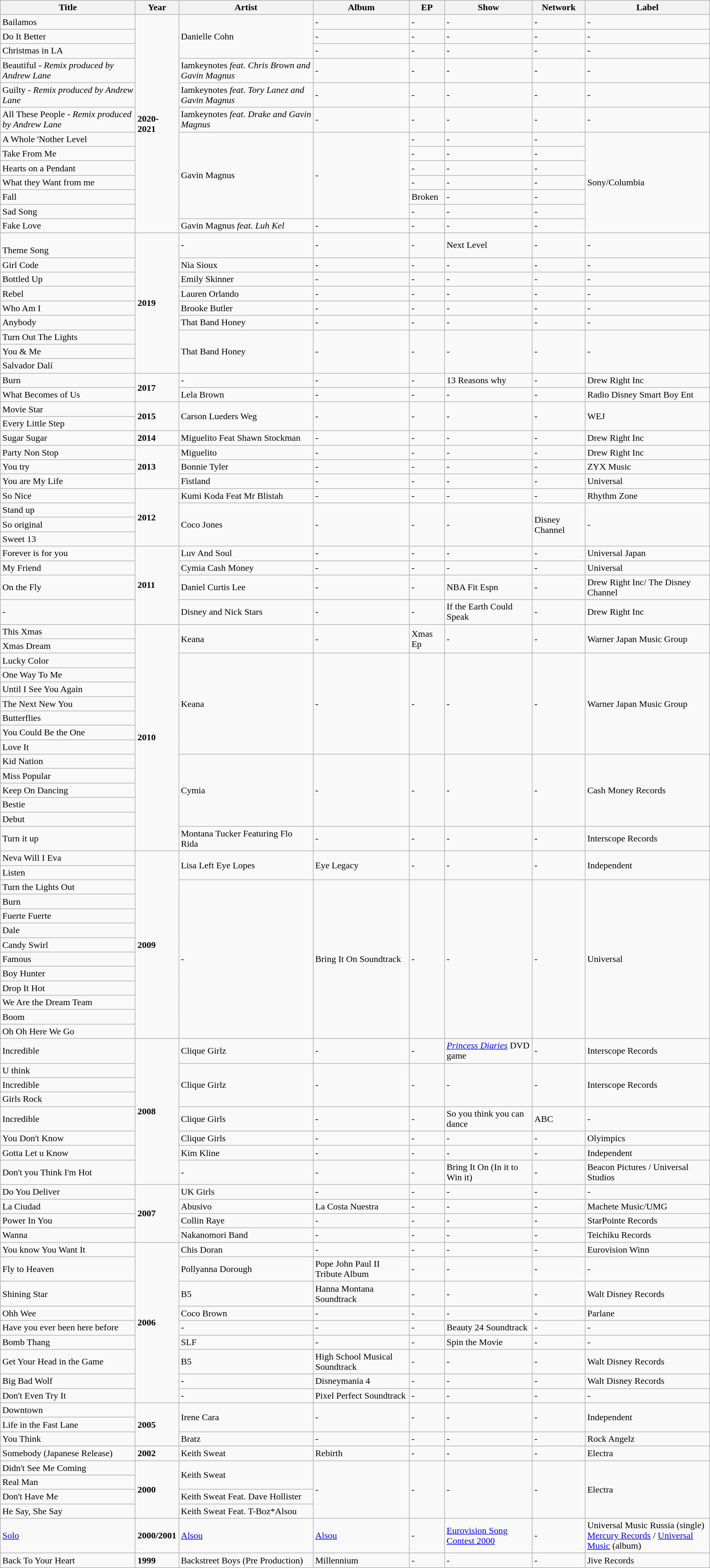<table class="wikitable mw-collapsible">
<tr>
<th>Title</th>
<th>Year</th>
<th>Artist</th>
<th>Album</th>
<th>EP</th>
<th>Show</th>
<th>Network</th>
<th>Label</th>
</tr>
<tr>
<td>Bailamos</td>
<td rowspan="13"><strong>2020-2021</strong></td>
<td rowspan="3">Danielle Cohn</td>
<td>-</td>
<td>-</td>
<td>-</td>
<td>-</td>
<td>-</td>
</tr>
<tr>
<td>Do It Better</td>
<td>-</td>
<td>-</td>
<td>-</td>
<td>-</td>
<td>-</td>
</tr>
<tr>
<td>Christmas in LA</td>
<td>-</td>
<td>-</td>
<td>-</td>
<td>-</td>
<td>-</td>
</tr>
<tr>
<td>Beautiful - <em>Remix produced by Andrew Lane</em></td>
<td>Iamkeynotes <em>feat. Chris Brown and Gavin Magnus</em></td>
<td>-</td>
<td>-</td>
<td>-</td>
<td>-</td>
<td>-</td>
</tr>
<tr>
<td>Guilty - <em>Remix produced by Andrew Lane</em></td>
<td>Iamkeynotes <em>feat. Tory Lanez and Gavin Magnus</em></td>
<td>-</td>
<td>-</td>
<td>-</td>
<td>-</td>
<td>-</td>
</tr>
<tr>
<td>All These People - <em>Remix produced by Andrew Lane</em></td>
<td>Iamkeynotes <em>feat. Drake and Gavin Magnus</em></td>
<td>-</td>
<td>-</td>
<td>-</td>
<td>-</td>
<td>-</td>
</tr>
<tr>
<td>A Whole 'Nother Level</td>
<td rowspan="6">Gavin Magnus</td>
<td rowspan="6">-</td>
<td>-</td>
<td>-</td>
<td>-</td>
<td rowspan="7">Sony/Columbia</td>
</tr>
<tr>
<td>Take From Me</td>
<td>-</td>
<td>-</td>
<td>-</td>
</tr>
<tr>
<td>Hearts on a Pendant</td>
<td>-</td>
<td>-</td>
<td>-</td>
</tr>
<tr>
<td>What they Want from me</td>
<td>-</td>
<td>-</td>
<td>-</td>
</tr>
<tr>
<td>Fall</td>
<td>Broken</td>
<td>-</td>
<td>-</td>
</tr>
<tr>
<td>Sad Song</td>
<td>-</td>
<td>-</td>
<td>-</td>
</tr>
<tr>
<td>Fake Love</td>
<td>Gavin Magnus <em>feat. Luh Kel</em></td>
<td>-</td>
<td>-</td>
<td>-</td>
<td>-</td>
</tr>
<tr>
<td><br>Theme Song</td>
<td rowspan="9"><strong>2019</strong></td>
<td>-</td>
<td>-</td>
<td>-</td>
<td>Next Level</td>
<td>-</td>
<td>-</td>
</tr>
<tr>
<td>Girl Code</td>
<td>Nia Sioux</td>
<td>-</td>
<td>-</td>
<td>-</td>
<td>-</td>
<td>-</td>
</tr>
<tr>
<td>Bottled Up</td>
<td>Emily Skinner</td>
<td>-</td>
<td>-</td>
<td>-</td>
<td>-</td>
<td>-</td>
</tr>
<tr>
<td>Rebel</td>
<td>Lauren Orlando</td>
<td>-</td>
<td>-</td>
<td>-</td>
<td>-</td>
<td>-</td>
</tr>
<tr>
<td>Who Am I</td>
<td>Brooke Butler</td>
<td>-</td>
<td>-</td>
<td>-</td>
<td>-</td>
<td>-</td>
</tr>
<tr>
<td>Anybody</td>
<td>That Band Honey</td>
<td>-</td>
<td>-</td>
<td>-</td>
<td>-</td>
<td>-</td>
</tr>
<tr>
<td>Turn Out The Lights</td>
<td rowspan="3">That Band Honey</td>
<td rowspan="3">-</td>
<td rowspan="3">-</td>
<td rowspan="3">-</td>
<td rowspan="3">-</td>
<td rowspan="3">-</td>
</tr>
<tr>
<td>You & Me</td>
</tr>
<tr>
<td>Salvador Dalí</td>
</tr>
<tr>
<td>Burn</td>
<td rowspan="2"><strong>2017</strong></td>
<td>-</td>
<td>-</td>
<td>-</td>
<td>13 Reasons why</td>
<td>-</td>
<td>Drew Right Inc</td>
</tr>
<tr>
<td>What Becomes of Us</td>
<td>Lela Brown</td>
<td>-</td>
<td>-</td>
<td>-</td>
<td>-</td>
<td>Radio Disney Smart Boy Ent</td>
</tr>
<tr>
<td>Movie Star</td>
<td rowspan="2"><strong>2015</strong></td>
<td rowspan="2">Carson Lueders Weg</td>
<td rowspan="2">-</td>
<td rowspan="2">-</td>
<td rowspan="2">-</td>
<td rowspan="2">-</td>
<td rowspan="2">WEJ</td>
</tr>
<tr>
<td>Every Little Step</td>
</tr>
<tr>
<td>Sugar Sugar</td>
<td><strong>2014</strong></td>
<td>Miguelito Feat Shawn Stockman</td>
<td>-</td>
<td>-</td>
<td>-</td>
<td>-</td>
<td>Drew Right Inc</td>
</tr>
<tr>
<td>Party Non Stop</td>
<td rowspan="3"><strong>2013</strong></td>
<td>Miguelito</td>
<td>-</td>
<td>-</td>
<td>-</td>
<td>-</td>
<td>Drew Right Inc</td>
</tr>
<tr>
<td>You try</td>
<td>Bonnie Tyler</td>
<td>-</td>
<td>-</td>
<td>-</td>
<td>-</td>
<td>ZYX Music</td>
</tr>
<tr>
<td>You are My Life</td>
<td>Fistland</td>
<td>-</td>
<td>-</td>
<td>-</td>
<td>-</td>
<td>Universal</td>
</tr>
<tr>
<td>So Nice</td>
<td rowspan="4"><strong>2012</strong></td>
<td>Kumi Koda Feat Mr Blistah</td>
<td>-</td>
<td>-</td>
<td>-</td>
<td>-</td>
<td>Rhythm Zone</td>
</tr>
<tr>
<td>Stand up</td>
<td rowspan="3">Coco Jones</td>
<td rowspan="3">-</td>
<td rowspan="3">-</td>
<td rowspan="3">-</td>
<td rowspan="3">Disney Channel</td>
<td rowspan="3">-</td>
</tr>
<tr>
<td>So original</td>
</tr>
<tr>
<td>Sweet 13</td>
</tr>
<tr>
<td>Forever is for you</td>
<td rowspan="4"><strong>2011</strong></td>
<td>Luv And Soul</td>
<td>-</td>
<td>-</td>
<td>-</td>
<td>-</td>
<td>Universal Japan</td>
</tr>
<tr>
<td>My Friend</td>
<td>Cymia Cash Money</td>
<td>-</td>
<td>-</td>
<td>-</td>
<td>-</td>
<td>Universal</td>
</tr>
<tr>
<td>On the Fly</td>
<td>Daniel Curtis Lee</td>
<td>-</td>
<td>-</td>
<td>NBA Fit Espn</td>
<td>-</td>
<td>Drew Right Inc/ The Disney Channel</td>
</tr>
<tr>
<td>-</td>
<td>Disney and Nick Stars</td>
<td>-</td>
<td>-</td>
<td>If the Earth Could Speak</td>
<td>-</td>
<td>Drew Right Inc</td>
</tr>
<tr>
<td>This Xmas</td>
<td rowspan="15"><strong>2010</strong></td>
<td rowspan="2">Keana</td>
<td rowspan="2">-</td>
<td rowspan="2">Xmas Ep</td>
<td rowspan="2">-</td>
<td rowspan="2">-</td>
<td rowspan="2">Warner Japan Music Group</td>
</tr>
<tr>
<td>Xmas Dream</td>
</tr>
<tr>
<td>Lucky Color</td>
<td rowspan="7">Keana</td>
<td rowspan="7">-</td>
<td rowspan="7">-</td>
<td rowspan="7">-</td>
<td rowspan="7">-</td>
<td rowspan="7">Warner Japan Music Group</td>
</tr>
<tr>
<td>One Way To Me</td>
</tr>
<tr>
<td>Until I See You Again</td>
</tr>
<tr>
<td>The Next New You</td>
</tr>
<tr>
<td>Butterflies</td>
</tr>
<tr>
<td>You Could Be the One</td>
</tr>
<tr>
<td>Love It</td>
</tr>
<tr>
<td>Kid Nation</td>
<td rowspan="5">Cymia</td>
<td rowspan="5">-</td>
<td rowspan="5">-</td>
<td rowspan="5">-</td>
<td rowspan="5">-</td>
<td rowspan="5">Cash Money Records</td>
</tr>
<tr>
<td>Miss Popular</td>
</tr>
<tr>
<td>Keep On Dancing</td>
</tr>
<tr>
<td>Bestie</td>
</tr>
<tr>
<td>Debut</td>
</tr>
<tr>
<td>Turn it up</td>
<td>Montana Tucker Featuring Flo Rida</td>
<td>-</td>
<td>-</td>
<td>-</td>
<td>-</td>
<td>Interscope Records</td>
</tr>
<tr>
<td>Neva Will I Eva</td>
<td rowspan="13"><strong>2009</strong></td>
<td rowspan="2">Lisa Left Eye Lopes</td>
<td rowspan="2">Eye Legacy</td>
<td rowspan="2">-</td>
<td rowspan="2">-</td>
<td rowspan="2">-</td>
<td rowspan="2">Independent</td>
</tr>
<tr>
<td>Listen</td>
</tr>
<tr>
<td>Turn the Lights Out</td>
<td rowspan="11">-</td>
<td rowspan="11">Bring It On Soundtrack</td>
<td rowspan="11">-</td>
<td rowspan="11">-</td>
<td rowspan="11">-</td>
<td rowspan="11">Universal</td>
</tr>
<tr>
<td>Burn</td>
</tr>
<tr>
<td>Fuerte Fuerte</td>
</tr>
<tr>
<td>Dale</td>
</tr>
<tr>
<td>Candy Swirl</td>
</tr>
<tr>
<td>Famous</td>
</tr>
<tr>
<td>Boy Hunter</td>
</tr>
<tr>
<td>Drop It Hot</td>
</tr>
<tr>
<td>We Are the Dream Team</td>
</tr>
<tr>
<td>Boom</td>
</tr>
<tr>
<td>Oh Oh Here We Go</td>
</tr>
<tr>
<td>Incredible</td>
<td rowspan="8"><strong>2008</strong></td>
<td>Clique Girlz</td>
<td>-</td>
<td>-</td>
<td><em><a href='#'>Princess Diaries</a></em> DVD game</td>
<td>-</td>
<td>Interscope Records</td>
</tr>
<tr>
<td>U think</td>
<td rowspan="3">Clique Girlz</td>
<td rowspan="3">-</td>
<td rowspan="3">-</td>
<td rowspan="3">-</td>
<td rowspan="3">-</td>
<td rowspan="3">Interscope Records</td>
</tr>
<tr>
<td>Incredible</td>
</tr>
<tr>
<td>Girls Rock</td>
</tr>
<tr>
<td>Incredible</td>
<td>Clique Girls</td>
<td>-</td>
<td>-</td>
<td>So you think you can<br>dance</td>
<td>ABC</td>
<td>-</td>
</tr>
<tr>
<td>You Don't Know</td>
<td>Clique Girls</td>
<td>-</td>
<td>-</td>
<td>-</td>
<td>-</td>
<td>Olyimpics</td>
</tr>
<tr>
<td>Gotta Let u Know</td>
<td>Kim Kline</td>
<td>-</td>
<td>-</td>
<td>-</td>
<td>-</td>
<td>Independent</td>
</tr>
<tr>
<td>Don't you Think I'm Hot</td>
<td>-</td>
<td>-</td>
<td>-</td>
<td>Bring It On (In it to Win it)</td>
<td>-</td>
<td>Beacon Pictures / Universal Studios</td>
</tr>
<tr>
<td>Do You Deliver</td>
<td rowspan="4"><strong>2007</strong></td>
<td>UK Girls</td>
<td>-</td>
<td>-</td>
<td>-</td>
<td>-</td>
<td>-</td>
</tr>
<tr>
<td>La Ciudad</td>
<td>Abusivo</td>
<td>La Costa Nuestra</td>
<td>-</td>
<td>-</td>
<td>-</td>
<td>Machete Music/UMG</td>
</tr>
<tr>
<td>Power In You</td>
<td>Collin Raye</td>
<td>-</td>
<td>-</td>
<td>-</td>
<td>-</td>
<td>StarPointe Records</td>
</tr>
<tr>
<td>Wanna</td>
<td>Nakanomori Band</td>
<td>-</td>
<td>-</td>
<td>-</td>
<td>-</td>
<td>Teichiku Records</td>
</tr>
<tr>
<td>You know You Want It</td>
<td rowspan="9"><strong>2006</strong></td>
<td>Chis Doran</td>
<td>-</td>
<td>-</td>
<td>-</td>
<td>-</td>
<td>Eurovision Winn</td>
</tr>
<tr>
<td>Fly to Heaven</td>
<td>Pollyanna Dorough</td>
<td>Pope John Paul II Tribute Album</td>
<td>-</td>
<td>-</td>
<td>-</td>
<td>-</td>
</tr>
<tr>
<td>Shining Star</td>
<td>B5</td>
<td>Hanna Montana Soundtrack</td>
<td>-</td>
<td>-</td>
<td>-</td>
<td>Walt Disney Records</td>
</tr>
<tr>
<td>Ohh Wee</td>
<td>Coco Brown</td>
<td>-</td>
<td>-</td>
<td>-</td>
<td>-</td>
<td>Parlane</td>
</tr>
<tr>
<td>Have you ever been here before</td>
<td>-</td>
<td>-</td>
<td>-</td>
<td>Beauty 24 Soundtrack</td>
<td>-</td>
<td>-</td>
</tr>
<tr>
<td>Bomb Thang</td>
<td>SLF</td>
<td>-</td>
<td>-</td>
<td>Spin the Movie</td>
<td>-</td>
<td>-</td>
</tr>
<tr>
<td>Get Your Head in the Game</td>
<td>B5</td>
<td>High School Musical Soundtrack</td>
<td>-</td>
<td>-</td>
<td>-</td>
<td>Walt Disney Records</td>
</tr>
<tr>
<td>Big Bad Wolf</td>
<td>-</td>
<td>Disneymania 4</td>
<td>-</td>
<td>-</td>
<td>-</td>
<td>Walt Disney Records</td>
</tr>
<tr>
<td>Don't Even Try It</td>
<td>-</td>
<td>Pixel Perfect Soundtrack</td>
<td>-</td>
<td>-</td>
<td>-</td>
<td>-</td>
</tr>
<tr>
<td>Downtown</td>
<td rowspan="3"><strong>2005</strong></td>
<td rowspan="2">Irene Cara</td>
<td rowspan="2">-</td>
<td rowspan="2">-</td>
<td rowspan="2">-</td>
<td rowspan="2">-</td>
<td rowspan="2">Independent</td>
</tr>
<tr>
<td>Life in the Fast Lane</td>
</tr>
<tr>
<td>You Think</td>
<td>Bratz</td>
<td>-</td>
<td>-</td>
<td>-</td>
<td>-</td>
<td>Rock Angelz</td>
</tr>
<tr>
<td>Somebody (Japanese Release)</td>
<td><strong>2002</strong></td>
<td>Keith Sweat</td>
<td>Rebirth</td>
<td>-</td>
<td>-</td>
<td>-</td>
<td>Electra</td>
</tr>
<tr>
<td>Didn't See Me Coming</td>
<td rowspan="4"><strong>2000</strong></td>
<td rowspan="2">Keith Sweat</td>
<td rowspan="4">-</td>
<td rowspan="4">-</td>
<td rowspan="4">-</td>
<td rowspan="4">-</td>
<td rowspan="4">Electra</td>
</tr>
<tr>
<td>Real Man</td>
</tr>
<tr>
<td>Don't Have Me</td>
<td>Keith Sweat Feat. Dave Hollister</td>
</tr>
<tr>
<td>He Say, She Say</td>
<td>Keith Sweat Feat. T-Boz*Alsou</td>
</tr>
<tr>
<td><a href='#'>Solo</a></td>
<td><strong>2000/2001</strong></td>
<td><a href='#'>Alsou</a></td>
<td><a href='#'>Alsou</a></td>
<td>-</td>
<td><a href='#'>Eurovision Song Contest 2000</a></td>
<td>-</td>
<td>Universal Music Russia (single)<br><a href='#'>Mercury Records</a> / <a href='#'>Universal Music</a> (album)</td>
</tr>
<tr>
<td>Back To Your Heart</td>
<td><strong>1999</strong></td>
<td>Backstreet Boys (Pre Production)</td>
<td>Millennium</td>
<td>-</td>
<td>-</td>
<td>-</td>
<td>Jive Records</td>
</tr>
</table>
